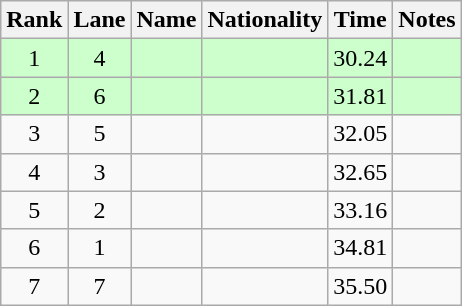<table class="wikitable sortable" style="text-align:center">
<tr>
<th>Rank</th>
<th>Lane</th>
<th>Name</th>
<th>Nationality</th>
<th>Time</th>
<th>Notes</th>
</tr>
<tr bgcolor=ccffcc>
<td>1</td>
<td>4</td>
<td align=left></td>
<td align=left></td>
<td>30.24</td>
<td><strong></strong></td>
</tr>
<tr bgcolor=ccffcc>
<td>2</td>
<td>6</td>
<td align=left></td>
<td align=left></td>
<td>31.81</td>
<td><strong></strong></td>
</tr>
<tr>
<td>3</td>
<td>5</td>
<td align=left></td>
<td align=left></td>
<td>32.05</td>
<td></td>
</tr>
<tr>
<td>4</td>
<td>3</td>
<td align=left></td>
<td align=left></td>
<td>32.65</td>
<td></td>
</tr>
<tr>
<td>5</td>
<td>2</td>
<td align=left></td>
<td align=left></td>
<td>33.16</td>
<td></td>
</tr>
<tr>
<td>6</td>
<td>1</td>
<td align=left></td>
<td align=left></td>
<td>34.81</td>
<td></td>
</tr>
<tr>
<td>7</td>
<td>7</td>
<td align=left></td>
<td align=left></td>
<td>35.50</td>
<td></td>
</tr>
</table>
